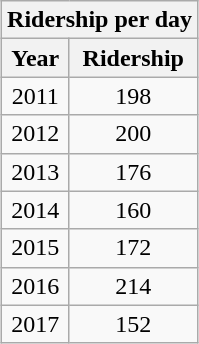<table class="wikitable" style="margin: 1em 0.2em; text-align: center;">
<tr>
<th colspan="2">Ridership per day </th>
</tr>
<tr>
<th>Year</th>
<th>Ridership</th>
</tr>
<tr>
<td>2011</td>
<td>198</td>
</tr>
<tr>
<td>2012</td>
<td>200</td>
</tr>
<tr>
<td>2013</td>
<td>176</td>
</tr>
<tr>
<td>2014</td>
<td>160</td>
</tr>
<tr>
<td>2015</td>
<td>172</td>
</tr>
<tr>
<td>2016</td>
<td>214</td>
</tr>
<tr>
<td>2017</td>
<td>152</td>
</tr>
</table>
